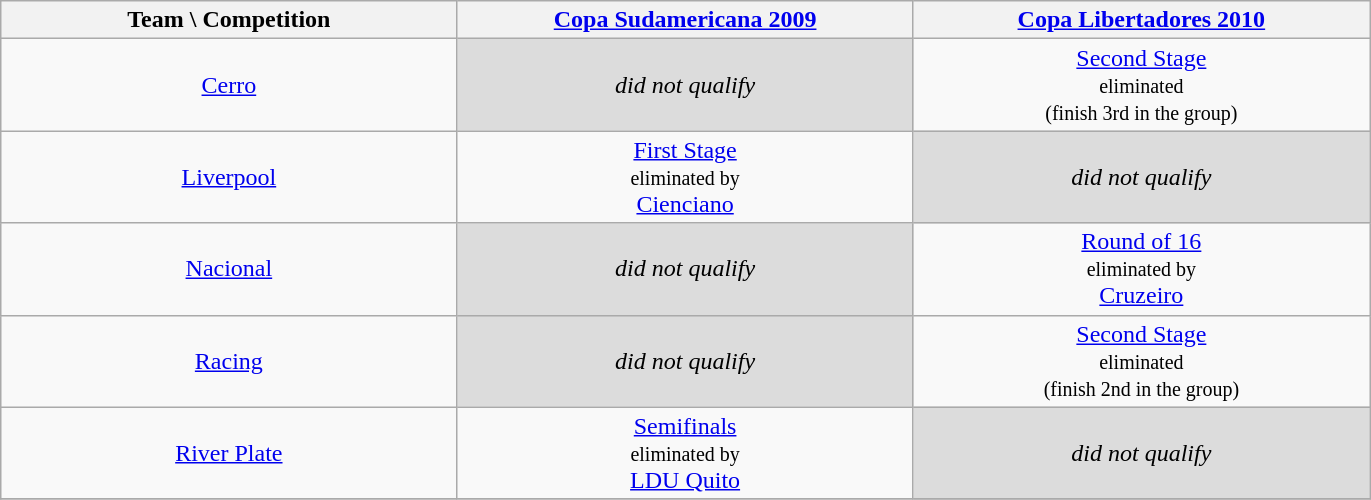<table class="wikitable">
<tr>
<th width= 20%>Team \ Competition</th>
<th width= 20%><a href='#'>Copa Sudamericana 2009</a></th>
<th width= 20%><a href='#'>Copa Libertadores 2010</a></th>
</tr>
<tr align="center">
<td><a href='#'>Cerro</a></td>
<td bgcolor = "#DCDCDC"><em>did not qualify</em></td>
<td><a href='#'>Second Stage</a><br><small>eliminated<br>(finish 3rd in the group)</small></td>
</tr>
<tr align="center">
<td><a href='#'>Liverpool</a></td>
<td><a href='#'>First Stage</a> <br> <small>eliminated by </small> <br>  <a href='#'>Cienciano</a></td>
<td bgcolor = "#DCDCDC"><em>did not qualify</em></td>
</tr>
<tr align="center">
<td><a href='#'>Nacional</a></td>
<td bgcolor = "#DCDCDC"><em>did not qualify</em></td>
<td><a href='#'>Round of 16</a><br><small>eliminated by</small><br> <a href='#'>Cruzeiro</a></td>
</tr>
<tr align="center">
<td><a href='#'>Racing</a></td>
<td bgcolor = "#DCDCDC"><em>did not qualify</em></td>
<td><a href='#'>Second Stage</a><br><small>eliminated<br>(finish 2nd in the group)</small></td>
</tr>
<tr align="center">
<td><a href='#'>River Plate</a></td>
<td><a href='#'>Semifinals</a> <br> <small>eliminated by </small> <br>  <a href='#'>LDU Quito</a></td>
<td bgcolor = "#DCDCDC"><em>did not qualify</em></td>
</tr>
<tr align="center">
</tr>
</table>
